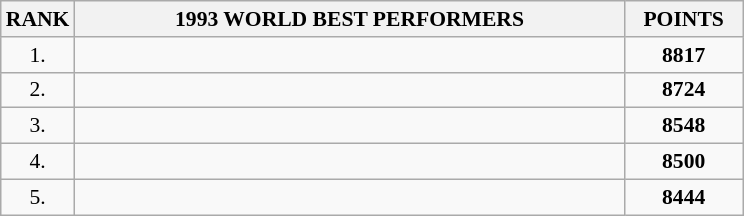<table class="wikitable" style="border-collapse: collapse; font-size: 90%;">
<tr>
<th>RANK</th>
<th align="center" style="width: 25em">1993 WORLD BEST PERFORMERS</th>
<th align="center" style="width: 5em">POINTS</th>
</tr>
<tr>
<td align="center">1.</td>
<td></td>
<td align="center"><strong>8817</strong></td>
</tr>
<tr>
<td align="center">2.</td>
<td></td>
<td align="center"><strong>8724</strong></td>
</tr>
<tr>
<td align="center">3.</td>
<td></td>
<td align="center"><strong>8548</strong></td>
</tr>
<tr>
<td align="center">4.</td>
<td></td>
<td align="center"><strong>8500</strong></td>
</tr>
<tr>
<td align="center">5.</td>
<td></td>
<td align="center"><strong>8444</strong></td>
</tr>
</table>
